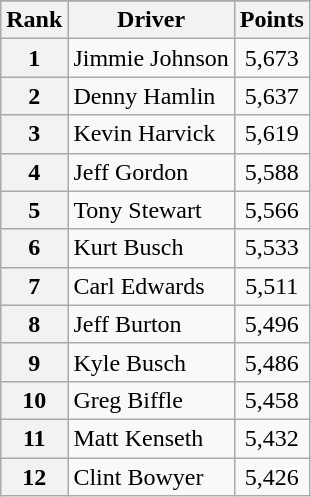<table class="wikitable">
<tr>
</tr>
<tr>
<th scope="col">Rank</th>
<th scope="col">Driver</th>
<th scope="col">Points</th>
</tr>
<tr>
<th scope="row">1</th>
<td>Jimmie Johnson</td>
<td style="text-align:center;">5,673</td>
</tr>
<tr>
<th scope="row">2</th>
<td>Denny Hamlin</td>
<td style="text-align:center;">5,637</td>
</tr>
<tr>
<th scope="row">3</th>
<td>Kevin Harvick</td>
<td style="text-align:center;">5,619</td>
</tr>
<tr>
<th scope="row">4</th>
<td>Jeff Gordon</td>
<td style="text-align:center;">5,588</td>
</tr>
<tr>
<th scope="row">5</th>
<td>Tony Stewart</td>
<td style="text-align:center;">5,566</td>
</tr>
<tr>
<th scope="row">6</th>
<td>Kurt Busch</td>
<td style="text-align:center;">5,533</td>
</tr>
<tr>
<th scope="row">7</th>
<td>Carl Edwards</td>
<td style="text-align:center;">5,511</td>
</tr>
<tr>
<th scope="row">8</th>
<td>Jeff Burton</td>
<td style="text-align:center;">5,496</td>
</tr>
<tr>
<th scope="row">9</th>
<td>Kyle Busch</td>
<td style="text-align:center;">5,486</td>
</tr>
<tr>
<th scope="row">10</th>
<td>Greg Biffle</td>
<td style="text-align:center;">5,458</td>
</tr>
<tr>
<th scope="row">11</th>
<td>Matt Kenseth</td>
<td style="text-align:center;">5,432</td>
</tr>
<tr>
<th scope="row">12</th>
<td>Clint Bowyer</td>
<td style="text-align:center;">5,426</td>
</tr>
</table>
